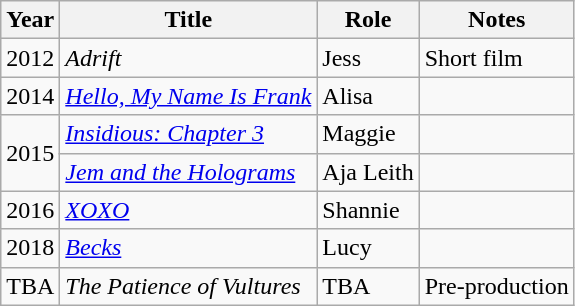<table class="wikitable sortable">
<tr>
<th>Year</th>
<th>Title</th>
<th>Role</th>
<th Class- "Horror/Thriller">Notes</th>
</tr>
<tr>
<td>2012</td>
<td><em>Adrift</em></td>
<td>Jess</td>
<td>Short film</td>
</tr>
<tr>
<td>2014</td>
<td><em><a href='#'>Hello, My Name Is Frank</a></em></td>
<td>Alisa</td>
<td></td>
</tr>
<tr>
<td rowspan=2>2015</td>
<td><em><a href='#'>Insidious: Chapter 3</a></em></td>
<td>Maggie</td>
<td></td>
</tr>
<tr>
<td><em><a href='#'>Jem and the Holograms</a></em></td>
<td>Aja Leith</td>
<td></td>
</tr>
<tr>
<td>2016</td>
<td><em><a href='#'>XOXO</a></em></td>
<td>Shannie</td>
<td></td>
</tr>
<tr>
<td>2018</td>
<td><em><a href='#'>Becks</a></em></td>
<td>Lucy</td>
<td></td>
</tr>
<tr>
<td>TBA</td>
<td><em>The Patience of Vultures</em></td>
<td>TBA</td>
<td>Pre-production</td>
</tr>
</table>
